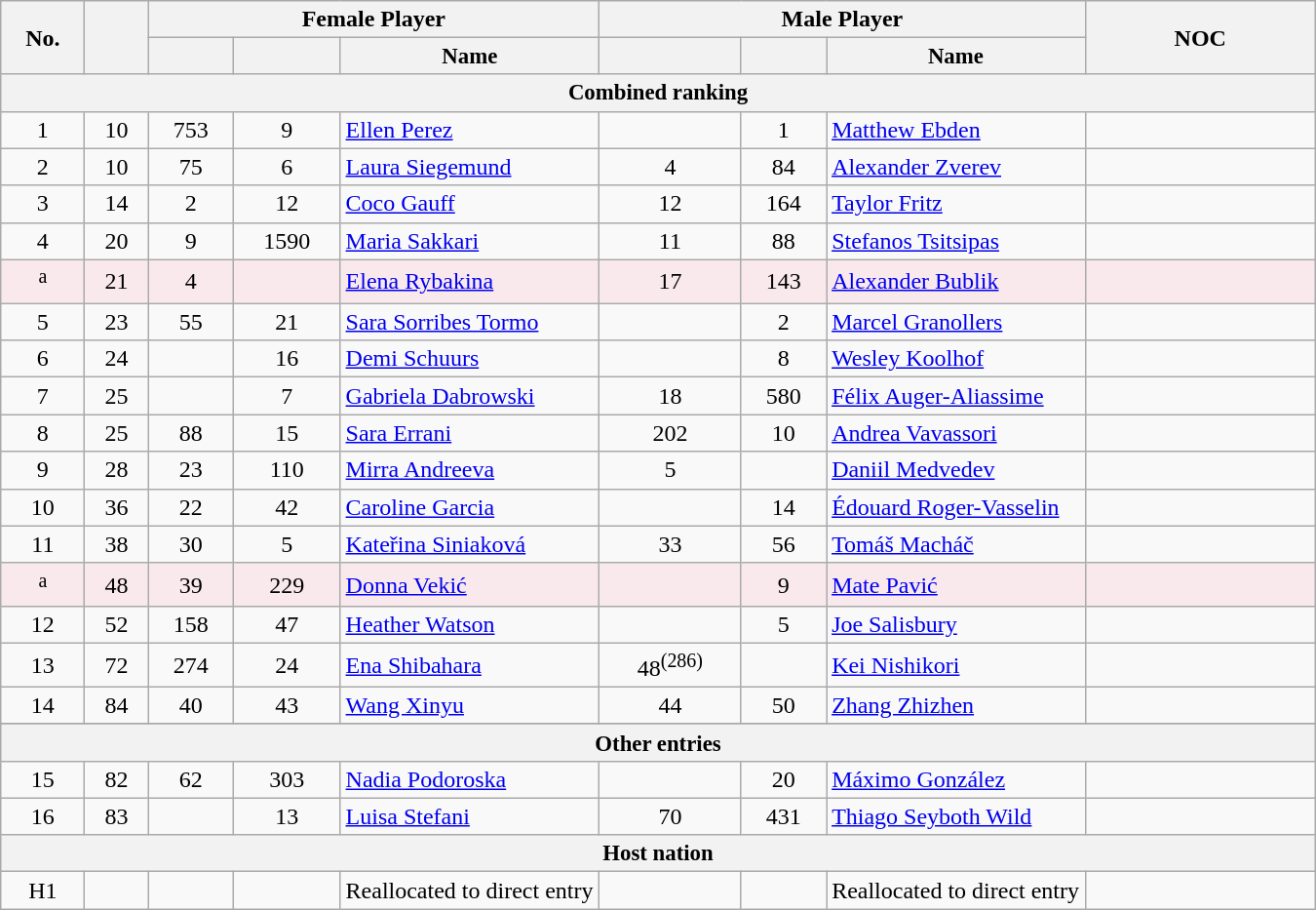<table class="sortable wikitable nowrap" style="text-align:center;" width=900>
<tr>
<th rowspan="2">No.</th>
<th rowspan="2"></th>
<th colspan="3">Female Player</th>
<th colspan="3">Male Player</th>
<th width=150 rowspan="2">NOC</th>
</tr>
<tr style="font-size: 95%">
<th></th>
<th></th>
<th width=170>Name</th>
<th></th>
<th></th>
<th width=170>Name</th>
</tr>
<tr style="font-size: 95%">
<th colspan="9">Combined ranking</th>
</tr>
<tr>
<td>1</td>
<td>10</td>
<td>753</td>
<td>9</td>
<td align="left"><a href='#'>Ellen Perez</a></td>
<td></td>
<td>1</td>
<td align="left"><a href='#'>Matthew Ebden</a></td>
<td align="left"></td>
</tr>
<tr>
<td>2</td>
<td>10</td>
<td>75</td>
<td>6</td>
<td align=left><a href='#'>Laura Siegemund</a></td>
<td>4</td>
<td>84</td>
<td align=left><a href='#'>Alexander Zverev</a></td>
<td align="left"></td>
</tr>
<tr>
<td>3</td>
<td>14</td>
<td>2</td>
<td>12</td>
<td align="left"><a href='#'>Coco Gauff</a></td>
<td>12</td>
<td>164</td>
<td align="left"><a href='#'>Taylor Fritz</a></td>
<td align="left"></td>
</tr>
<tr>
<td>4</td>
<td>20</td>
<td>9</td>
<td>1590</td>
<td align=left><a href='#'>Maria Sakkari</a></td>
<td>11</td>
<td>88</td>
<td align="left"><a href='#'>Stefanos Tsitsipas</a></td>
<td align="left"></td>
</tr>
<tr bgcolor=#F9E9ED>
<td><sup>a</sup></td>
<td>21</td>
<td>4</td>
<td></td>
<td align=left><a href='#'>Elena Rybakina</a></td>
<td>17</td>
<td>143</td>
<td align=left><a href='#'>Alexander Bublik</a></td>
<td align="left"></td>
</tr>
<tr>
<td>5</td>
<td>23</td>
<td>55</td>
<td>21</td>
<td align=left><a href='#'>Sara Sorribes Tormo</a></td>
<td></td>
<td>2</td>
<td align=left><a href='#'>Marcel Granollers</a></td>
<td align="left"></td>
</tr>
<tr>
<td>6</td>
<td>24</td>
<td></td>
<td>16</td>
<td align=left><a href='#'>Demi Schuurs</a></td>
<td></td>
<td>8</td>
<td align=left><a href='#'>Wesley Koolhof</a></td>
<td align="left"></td>
</tr>
<tr>
<td>7</td>
<td>25</td>
<td></td>
<td>7</td>
<td align=left><a href='#'>Gabriela Dabrowski</a></td>
<td>18</td>
<td>580</td>
<td align=left><a href='#'>Félix Auger-Aliassime</a></td>
<td align="left"></td>
</tr>
<tr>
<td>8</td>
<td>25</td>
<td>88</td>
<td>15</td>
<td align=left><a href='#'>Sara Errani</a></td>
<td>202</td>
<td>10</td>
<td align=left><a href='#'>Andrea Vavassori</a></td>
<td align="left"></td>
</tr>
<tr>
<td>9</td>
<td>28</td>
<td>23</td>
<td>110</td>
<td align=left><a href='#'>Mirra Andreeva</a></td>
<td>5</td>
<td></td>
<td align=left><a href='#'>Daniil Medvedev</a></td>
<td align="left"></td>
</tr>
<tr>
<td>10</td>
<td>36</td>
<td>22</td>
<td>42</td>
<td align=left><a href='#'>Caroline Garcia</a></td>
<td></td>
<td>14</td>
<td align="left"><a href='#'>Édouard Roger-Vasselin</a></td>
<td align="left"></td>
</tr>
<tr>
<td>11</td>
<td>38</td>
<td>30</td>
<td>5</td>
<td align=left><a href='#'>Kateřina Siniaková</a></td>
<td>33</td>
<td>56</td>
<td align=left><a href='#'>Tomáš Macháč</a></td>
<td align="left"></td>
</tr>
<tr bgcolor=#F9E9ED>
<td><sup>a</sup></td>
<td>48</td>
<td>39</td>
<td>229</td>
<td align=left><a href='#'>Donna Vekić</a></td>
<td></td>
<td>9</td>
<td align=left><a href='#'>Mate Pavić</a></td>
<td align="left"></td>
</tr>
<tr>
<td>12</td>
<td>52</td>
<td>158</td>
<td>47</td>
<td align="left"><a href='#'>Heather Watson</a></td>
<td></td>
<td>5</td>
<td align=left><a href='#'>Joe Salisbury</a></td>
<td align="left"></td>
</tr>
<tr>
<td>13</td>
<td>72</td>
<td>274</td>
<td>24</td>
<td align="left"><a href='#'>Ena Shibahara</a></td>
<td>48<sup>(286)</sup></td>
<td></td>
<td align="left"><a href='#'>Kei Nishikori</a></td>
<td align="left"></td>
</tr>
<tr>
<td>14</td>
<td>84</td>
<td>40</td>
<td>43</td>
<td align="left"><a href='#'>Wang Xinyu</a></td>
<td>44</td>
<td>50</td>
<td align="left"><a href='#'>Zhang Zhizhen</a></td>
<td align="left"></td>
</tr>
<tr>
</tr>
<tr class="sortbottom" style="font-size: 95%">
<th colspan="9">Other entries</th>
</tr>
<tr>
<td>15</td>
<td>82</td>
<td>62</td>
<td>303</td>
<td align="left"><a href='#'>Nadia Podoroska</a></td>
<td></td>
<td>20</td>
<td align="left"><a href='#'>Máximo González</a></td>
<td align="left"></td>
</tr>
<tr>
<td>16</td>
<td>83</td>
<td></td>
<td>13</td>
<td align="left"><a href='#'>Luisa Stefani</a></td>
<td>70</td>
<td>431</td>
<td align="left"><a href='#'>Thiago Seyboth Wild</a></td>
<td align="left"></td>
</tr>
<tr class="sortbottom" style="font-size: 95%">
<th colspan="9">Host nation</th>
</tr>
<tr>
<td>H1</td>
<td></td>
<td></td>
<td></td>
<td align=left>Reallocated to direct entry</td>
<td></td>
<td></td>
<td align=left>Reallocated to direct entry</td>
<td align="left"></td>
</tr>
</table>
